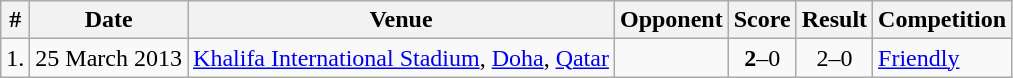<table class="wikitable">
<tr>
<th>#</th>
<th>Date</th>
<th>Venue</th>
<th>Opponent</th>
<th>Score</th>
<th>Result</th>
<th>Competition</th>
</tr>
<tr>
<td>1.</td>
<td>25 March 2013</td>
<td><a href='#'>Khalifa International Stadium</a>, <a href='#'>Doha</a>, <a href='#'>Qatar</a></td>
<td></td>
<td align=center><strong>2</strong>–0</td>
<td align=center>2–0</td>
<td><a href='#'>Friendly</a></td>
</tr>
</table>
